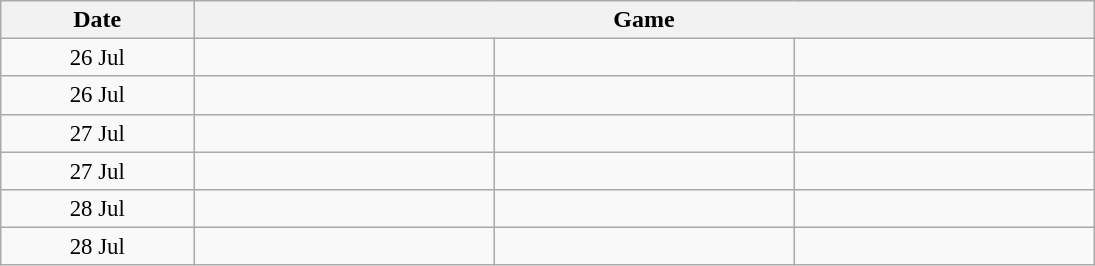<table width=730 class="wikitable">
<tr>
<th width=15%>Date</th>
<th width=70% colspan=3>Game</th>
</tr>
<tr style=font-size:95%>
<td align=center>26 Jul</td>
<td align=center><strong></strong></td>
<td></td>
<td></td>
</tr>
<tr style=font-size:95%>
<td align=center>26 Jul</td>
<td align=center><strong></strong></td>
<td></td>
<td></td>
</tr>
<tr style=font-size:95%>
<td align=center>27 Jul</td>
<td align=center><strong></strong></td>
<td></td>
<td></td>
</tr>
<tr style=font-size:95%>
<td align=center>27 Jul</td>
<td align=center><strong></strong></td>
<td></td>
<td></td>
</tr>
<tr style=font-size:95%>
<td align=center>28 Jul</td>
<td align=center><strong></strong></td>
<td></td>
<td></td>
</tr>
<tr style=font-size:95%>
<td align=center>28 Jul</td>
<td align=center><strong></strong></td>
<td></td>
<td></td>
</tr>
</table>
